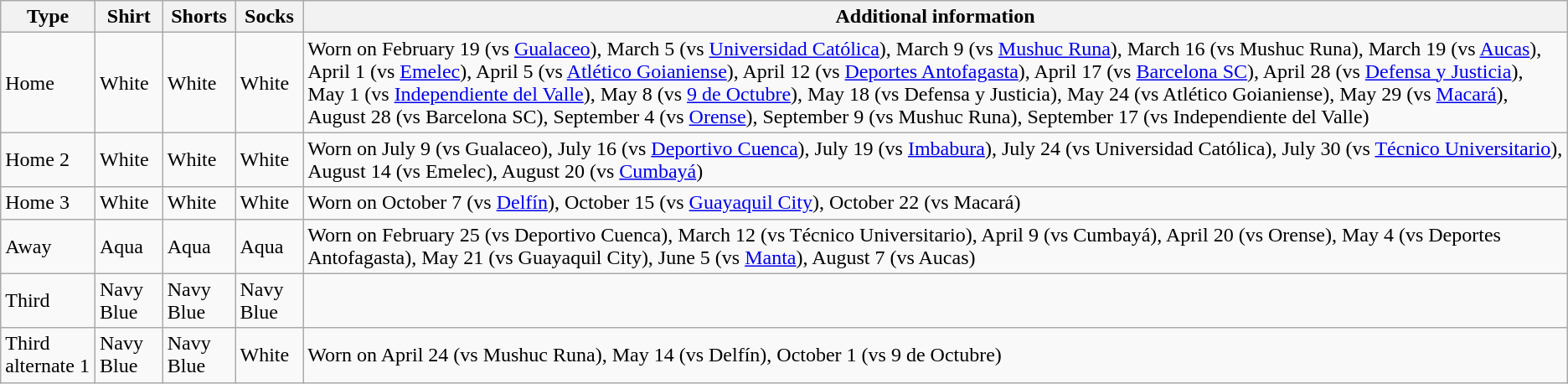<table class="wikitable">
<tr>
<th>Type</th>
<th>Shirt</th>
<th>Shorts</th>
<th>Socks</th>
<th>Additional information</th>
</tr>
<tr>
<td>Home</td>
<td>White</td>
<td>White</td>
<td>White</td>
<td>Worn on February 19 (vs <a href='#'>Gualaceo</a>), March 5 (vs <a href='#'>Universidad Católica</a>), March 9 (vs <a href='#'>Mushuc Runa</a>), March 16 (vs Mushuc Runa), March 19 (vs <a href='#'>Aucas</a>), April 1 (vs <a href='#'>Emelec</a>), April 5 (vs <a href='#'>Atlético Goianiense</a>), April 12 (vs <a href='#'>Deportes Antofagasta</a>), April 17 (vs <a href='#'>Barcelona SC</a>), April 28 (vs <a href='#'>Defensa y Justicia</a>), May 1 (vs <a href='#'>Independiente del Valle</a>), May 8 (vs <a href='#'>9 de Octubre</a>), May 18 (vs Defensa y Justicia), May 24 (vs Atlético Goianiense), May 29 (vs <a href='#'>Macará</a>), August 28 (vs Barcelona SC), September 4 (vs <a href='#'>Orense</a>), September 9 (vs Mushuc Runa), September 17 (vs Independiente del Valle)</td>
</tr>
<tr>
<td>Home 2</td>
<td>White</td>
<td>White</td>
<td>White</td>
<td>Worn on July 9 (vs Gualaceo), July 16 (vs <a href='#'>Deportivo Cuenca</a>), July 19 (vs <a href='#'>Imbabura</a>), July 24 (vs Universidad Católica), July 30 (vs <a href='#'>Técnico Universitario</a>), August 14 (vs Emelec), August 20 (vs <a href='#'>Cumbayá</a>)</td>
</tr>
<tr>
<td>Home 3</td>
<td>White</td>
<td>White</td>
<td>White</td>
<td>Worn on October 7 (vs <a href='#'>Delfín</a>), October 15 (vs <a href='#'>Guayaquil City</a>), October 22 (vs Macará)</td>
</tr>
<tr>
<td>Away</td>
<td>Aqua</td>
<td>Aqua</td>
<td>Aqua</td>
<td>Worn on February 25 (vs Deportivo Cuenca), March 12 (vs Técnico Universitario), April 9 (vs Cumbayá), April 20 (vs Orense), May 4 (vs Deportes Antofagasta), May 21 (vs Guayaquil City), June 5 (vs <a href='#'>Manta</a>), August 7 (vs Aucas)</td>
</tr>
<tr>
<td>Third</td>
<td>Navy Blue</td>
<td>Navy Blue</td>
<td>Navy Blue</td>
<td></td>
</tr>
<tr>
<td>Third alternate 1</td>
<td>Navy Blue</td>
<td>Navy Blue</td>
<td>White</td>
<td>Worn on April 24 (vs Mushuc Runa), May 14 (vs Delfín), October 1 (vs 9 de Octubre)</td>
</tr>
</table>
